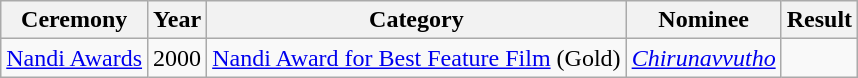<table class="wikitable">
<tr>
<th>Ceremony</th>
<th>Year</th>
<th>Category</th>
<th>Nominee</th>
<th>Result</th>
</tr>
<tr>
<td rowspan="1"><a href='#'>Nandi Awards</a></td>
<td>2000</td>
<td><a href='#'>Nandi Award for Best Feature Film</a> (Gold)</td>
<td><em><a href='#'>Chirunavvutho</a></em></td>
<td></td>
</tr>
</table>
